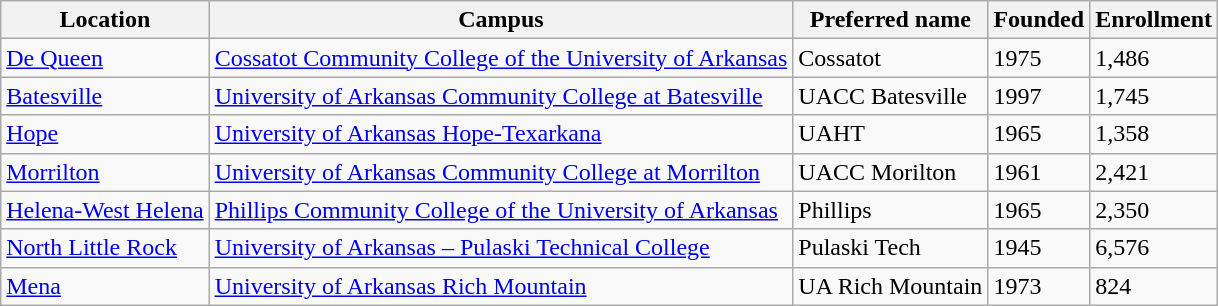<table class="sortable wikitable">
<tr>
<th>Location</th>
<th>Campus</th>
<th>Preferred name</th>
<th>Founded</th>
<th>Enrollment</th>
</tr>
<tr -->
<td><a href='#'>De Queen</a></td>
<td><a href='#'>Cossatot Community College of the University of Arkansas</a></td>
<td>Cossatot</td>
<td>1975</td>
<td>1,486</td>
</tr>
<tr>
<td><a href='#'>Batesville</a></td>
<td><a href='#'>University of Arkansas Community College at Batesville</a></td>
<td>UACC Batesville</td>
<td>1997</td>
<td>1,745</td>
</tr>
<tr>
<td><a href='#'>Hope</a></td>
<td><a href='#'>University of Arkansas Hope-Texarkana</a></td>
<td>UAHT</td>
<td>1965</td>
<td>1,358</td>
</tr>
<tr>
<td><a href='#'>Morrilton</a></td>
<td><a href='#'>University of Arkansas Community College at Morrilton</a></td>
<td>UACC Morilton</td>
<td>1961</td>
<td>2,421</td>
</tr>
<tr>
<td><a href='#'>Helena-West Helena</a></td>
<td><a href='#'>Phillips Community College of the University of Arkansas</a></td>
<td>Phillips</td>
<td>1965</td>
<td>2,350</td>
</tr>
<tr>
<td><a href='#'>North Little Rock</a></td>
<td><a href='#'>University of Arkansas – Pulaski Technical College</a></td>
<td>Pulaski Tech</td>
<td>1945</td>
<td>6,576</td>
</tr>
<tr>
<td><a href='#'>Mena</a></td>
<td><a href='#'>University of Arkansas Rich Mountain</a></td>
<td>UA Rich Mountain</td>
<td>1973</td>
<td>824</td>
</tr>
</table>
